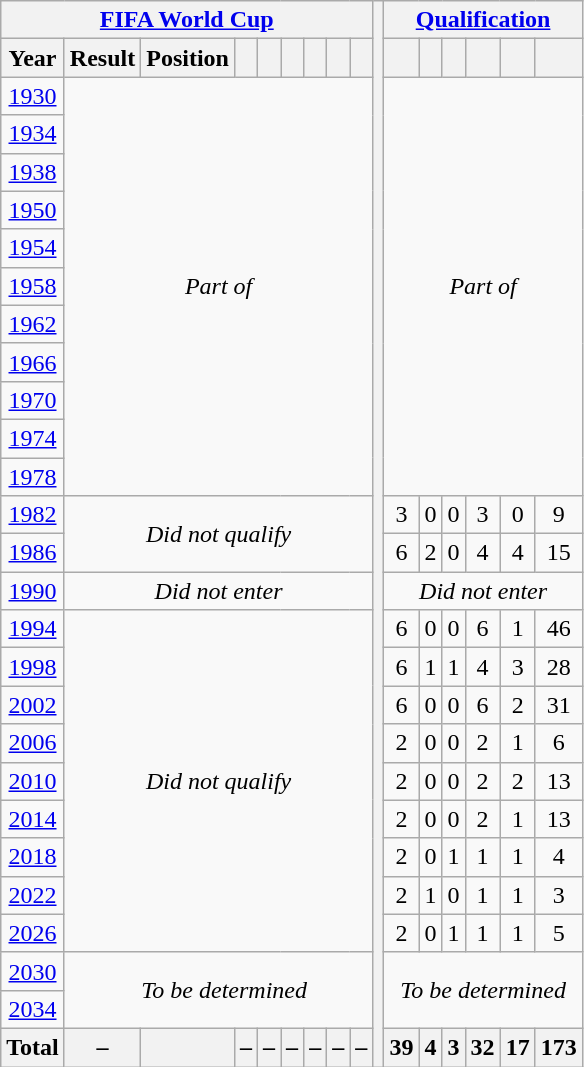<table class="wikitable" style="text-align:center">
<tr>
<th colspan=9><a href='#'>FIFA World Cup</a></th>
<th rowspan=37></th>
<th colspan=6><a href='#'>Qualification</a></th>
</tr>
<tr>
<th>Year</th>
<th>Result</th>
<th>Position</th>
<th></th>
<th></th>
<th></th>
<th></th>
<th></th>
<th></th>
<th></th>
<th></th>
<th></th>
<th></th>
<th></th>
<th></th>
</tr>
<tr>
<td> <a href='#'>1930</a></td>
<td rowspan="11" colspan="8"><em>Part of </em></td>
<td rowspan="11" colspan="6"><em>Part of </em></td>
</tr>
<tr>
<td> <a href='#'>1934</a></td>
</tr>
<tr>
<td> <a href='#'>1938</a></td>
</tr>
<tr>
<td> <a href='#'>1950</a></td>
</tr>
<tr>
<td> <a href='#'>1954</a></td>
</tr>
<tr>
<td> <a href='#'>1958</a></td>
</tr>
<tr>
<td> <a href='#'>1962</a></td>
</tr>
<tr>
<td> <a href='#'>1966</a></td>
</tr>
<tr>
<td> <a href='#'>1970</a></td>
</tr>
<tr>
<td> <a href='#'>1974</a></td>
</tr>
<tr>
<td> <a href='#'>1978</a></td>
</tr>
<tr>
<td> <a href='#'>1982</a></td>
<td colspan=8 rowspan=2><em>Did not qualify</em></td>
<td>3</td>
<td>0</td>
<td>0</td>
<td>3</td>
<td>0</td>
<td>9</td>
</tr>
<tr>
<td> <a href='#'>1986</a></td>
<td>6</td>
<td>2</td>
<td>0</td>
<td>4</td>
<td>4</td>
<td>15</td>
</tr>
<tr>
<td> <a href='#'>1990</a></td>
<td colspan=8><em>Did not enter</em></td>
<td colspan=6 rowspan=1><em>Did not enter</em></td>
</tr>
<tr>
<td> <a href='#'>1994</a></td>
<td colspan=8 rowspan=9><em>Did not qualify</em></td>
<td>6</td>
<td>0</td>
<td>0</td>
<td>6</td>
<td>1</td>
<td>46</td>
</tr>
<tr>
<td> <a href='#'>1998</a></td>
<td>6</td>
<td>1</td>
<td>1</td>
<td>4</td>
<td>3</td>
<td>28</td>
</tr>
<tr>
<td> <a href='#'>2002</a></td>
<td>6</td>
<td>0</td>
<td>0</td>
<td>6</td>
<td>2</td>
<td>31</td>
</tr>
<tr>
<td> <a href='#'>2006</a></td>
<td>2</td>
<td>0</td>
<td>0</td>
<td>2</td>
<td>1</td>
<td>6</td>
</tr>
<tr>
<td> <a href='#'>2010</a></td>
<td>2</td>
<td>0</td>
<td>0</td>
<td>2</td>
<td>2</td>
<td>13</td>
</tr>
<tr>
<td> <a href='#'>2014</a></td>
<td>2</td>
<td>0</td>
<td>0</td>
<td>2</td>
<td>1</td>
<td>13</td>
</tr>
<tr>
<td> <a href='#'>2018</a></td>
<td>2</td>
<td>0</td>
<td>1</td>
<td>1</td>
<td>1</td>
<td>4</td>
</tr>
<tr>
<td> <a href='#'>2022</a></td>
<td>2</td>
<td>1</td>
<td>0</td>
<td>1</td>
<td>1</td>
<td>3</td>
</tr>
<tr>
<td> <a href='#'>2026</a></td>
<td>2</td>
<td>0</td>
<td>1</td>
<td>1</td>
<td>1</td>
<td>5</td>
</tr>
<tr>
<td> <a href='#'>2030</a></td>
<td colspan=9 rowspan=2><em>To be determined</em></td>
<td colspan=9 rowspan=2><em>To be determined</em></td>
</tr>
<tr>
<td> <a href='#'>2034</a></td>
</tr>
<tr>
<th><strong>Total</strong></th>
<th>–</th>
<th><strong></strong></th>
<th>–</th>
<th>–</th>
<th>–</th>
<th>–</th>
<th>–</th>
<th>–</th>
<th><strong>39</strong></th>
<th><strong>4</strong></th>
<th><strong>3</strong></th>
<th><strong>32</strong></th>
<th><strong>17</strong></th>
<th><strong>173</strong></th>
</tr>
</table>
